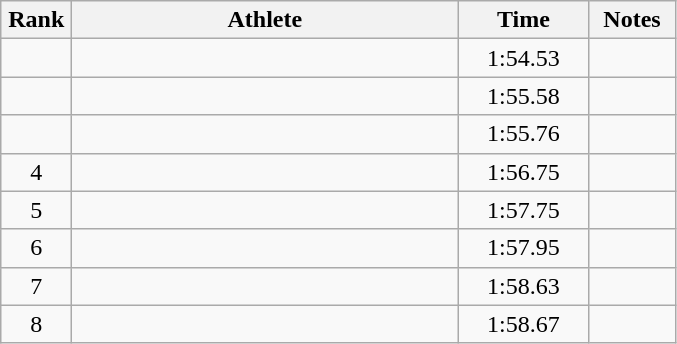<table class="wikitable" style="text-align:center">
<tr>
<th width=40>Rank</th>
<th width=250>Athlete</th>
<th width=80>Time</th>
<th width=50>Notes</th>
</tr>
<tr>
<td></td>
<td align=left></td>
<td>1:54.53</td>
<td></td>
</tr>
<tr>
<td></td>
<td align=left></td>
<td>1:55.58</td>
<td></td>
</tr>
<tr>
<td></td>
<td align=left></td>
<td>1:55.76</td>
<td></td>
</tr>
<tr>
<td>4</td>
<td align=left></td>
<td>1:56.75</td>
<td></td>
</tr>
<tr>
<td>5</td>
<td align=left></td>
<td>1:57.75</td>
<td></td>
</tr>
<tr>
<td>6</td>
<td align=left></td>
<td>1:57.95</td>
<td></td>
</tr>
<tr>
<td>7</td>
<td align=left></td>
<td>1:58.63</td>
<td></td>
</tr>
<tr>
<td>8</td>
<td align=left></td>
<td>1:58.67</td>
<td></td>
</tr>
</table>
